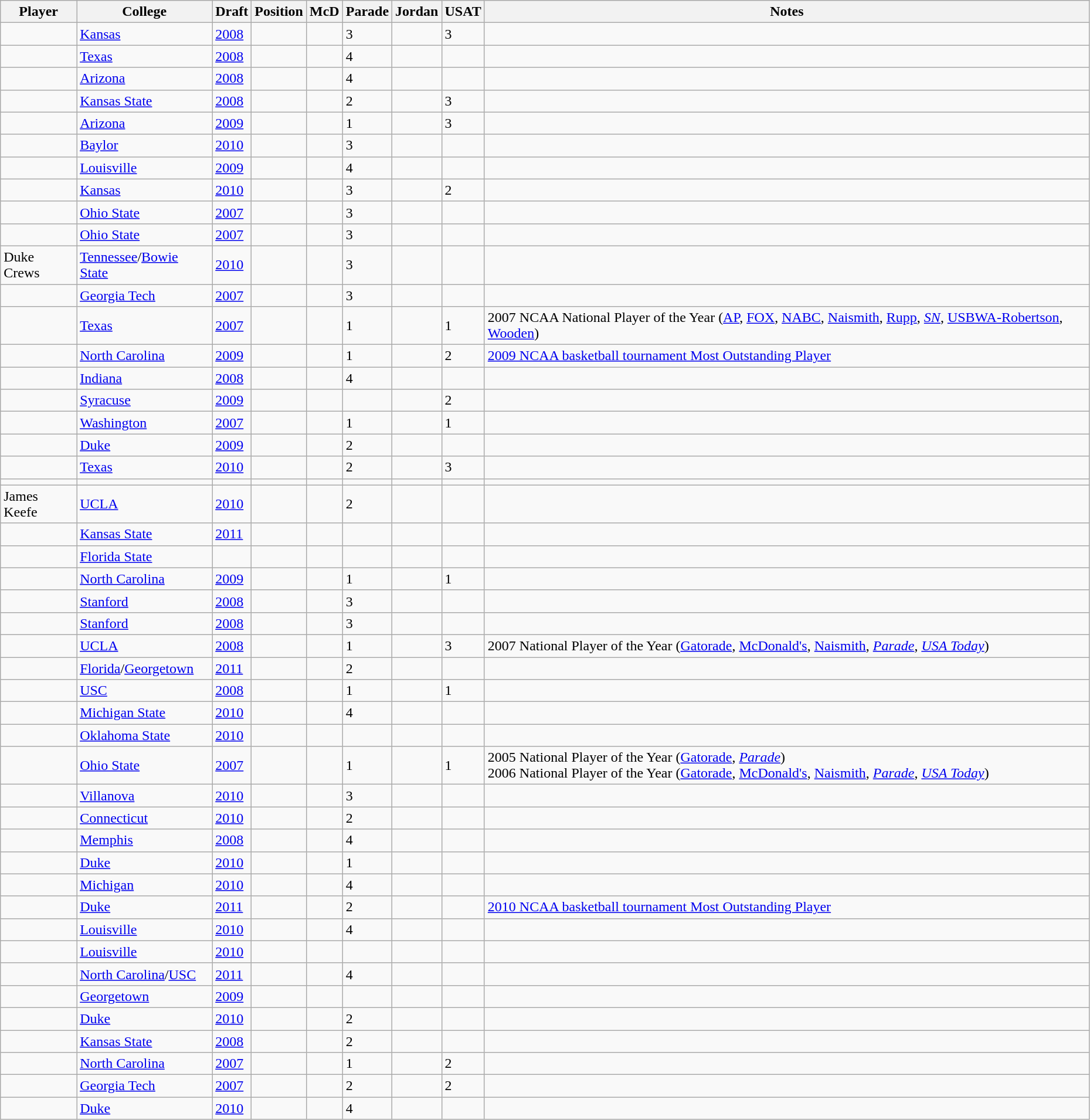<table class="wikitable sortable" style="width:98%;">
<tr>
<th>Player</th>
<th>College</th>
<th>Draft<br></th>
<th>Position</th>
<th>McD</th>
<th>Parade</th>
<th>Jordan</th>
<th>USAT</th>
<th class="unsortable">Notes</th>
</tr>
<tr>
<td></td>
<td><a href='#'>Kansas</a></td>
<td><a href='#'>2008</a></td>
<td></td>
<td></td>
<td>3</td>
<td></td>
<td>3</td>
<td></td>
</tr>
<tr>
<td></td>
<td><a href='#'>Texas</a></td>
<td><a href='#'>2008</a></td>
<td></td>
<td></td>
<td>4</td>
<td></td>
<td></td>
<td></td>
</tr>
<tr>
<td></td>
<td><a href='#'>Arizona</a></td>
<td><a href='#'>2008</a></td>
<td></td>
<td></td>
<td>4</td>
<td></td>
<td></td>
<td></td>
</tr>
<tr>
<td></td>
<td><a href='#'>Kansas State</a></td>
<td><a href='#'>2008</a></td>
<td></td>
<td></td>
<td>2</td>
<td></td>
<td>3</td>
<td></td>
</tr>
<tr>
<td></td>
<td><a href='#'>Arizona</a></td>
<td><a href='#'>2009</a></td>
<td></td>
<td></td>
<td>1</td>
<td></td>
<td>3</td>
<td></td>
</tr>
<tr>
<td></td>
<td><a href='#'>Baylor</a></td>
<td><a href='#'>2010</a></td>
<td></td>
<td></td>
<td>3</td>
<td></td>
<td></td>
<td></td>
</tr>
<tr>
<td></td>
<td><a href='#'>Louisville</a></td>
<td><a href='#'>2009</a></td>
<td></td>
<td></td>
<td>4</td>
<td></td>
<td></td>
<td></td>
</tr>
<tr>
<td></td>
<td><a href='#'>Kansas</a></td>
<td><a href='#'>2010</a></td>
<td></td>
<td></td>
<td>3</td>
<td></td>
<td>2</td>
<td></td>
</tr>
<tr>
<td></td>
<td><a href='#'>Ohio State</a></td>
<td><a href='#'>2007</a></td>
<td></td>
<td></td>
<td>3</td>
<td></td>
<td></td>
<td></td>
</tr>
<tr>
<td></td>
<td><a href='#'>Ohio State</a></td>
<td><a href='#'>2007</a></td>
<td></td>
<td></td>
<td>3</td>
<td></td>
<td></td>
<td></td>
</tr>
<tr>
<td>Duke Crews</td>
<td><a href='#'>Tennessee</a>/<a href='#'>Bowie State</a></td>
<td><a href='#'>2010</a></td>
<td></td>
<td></td>
<td>3</td>
<td></td>
<td></td>
<td></td>
</tr>
<tr>
<td></td>
<td><a href='#'>Georgia Tech</a></td>
<td><a href='#'>2007</a></td>
<td></td>
<td></td>
<td>3</td>
<td></td>
<td></td>
<td></td>
</tr>
<tr>
<td></td>
<td><a href='#'>Texas</a></td>
<td><a href='#'>2007</a></td>
<td></td>
<td></td>
<td>1</td>
<td></td>
<td>1</td>
<td>2007 NCAA National Player of the Year (<a href='#'>AP</a>, <a href='#'>FOX</a>, <a href='#'>NABC</a>, <a href='#'>Naismith</a>, <a href='#'>Rupp</a>, <em><a href='#'>SN</a></em>, <a href='#'>USBWA-Robertson</a>, <a href='#'>Wooden</a>)</td>
</tr>
<tr>
<td></td>
<td><a href='#'>North Carolina</a></td>
<td><a href='#'>2009</a></td>
<td></td>
<td></td>
<td>1</td>
<td></td>
<td>2</td>
<td><a href='#'>2009 NCAA basketball tournament Most Outstanding Player</a></td>
</tr>
<tr>
<td></td>
<td><a href='#'>Indiana</a></td>
<td><a href='#'>2008</a></td>
<td></td>
<td></td>
<td>4</td>
<td></td>
<td></td>
<td></td>
</tr>
<tr>
<td></td>
<td><a href='#'>Syracuse</a></td>
<td><a href='#'>2009</a></td>
<td></td>
<td></td>
<td></td>
<td></td>
<td>2</td>
<td></td>
</tr>
<tr>
<td></td>
<td><a href='#'>Washington</a></td>
<td><a href='#'>2007</a></td>
<td></td>
<td></td>
<td>1</td>
<td></td>
<td>1</td>
<td></td>
</tr>
<tr>
<td></td>
<td><a href='#'>Duke</a></td>
<td><a href='#'>2009</a></td>
<td></td>
<td></td>
<td>2</td>
<td></td>
<td></td>
<td></td>
</tr>
<tr>
<td></td>
<td><a href='#'>Texas</a></td>
<td><a href='#'>2010</a></td>
<td></td>
<td></td>
<td>2</td>
<td></td>
<td>3</td>
<td></td>
</tr>
<tr>
<td></td>
<td></td>
<td></td>
<td></td>
<td></td>
<td></td>
<td></td>
<td></td>
<td></td>
</tr>
<tr>
<td>James Keefe</td>
<td><a href='#'>UCLA</a></td>
<td><a href='#'>2010</a></td>
<td></td>
<td></td>
<td>2</td>
<td></td>
<td></td>
<td></td>
</tr>
<tr>
<td></td>
<td><a href='#'>Kansas State</a></td>
<td><a href='#'>2011</a></td>
<td></td>
<td></td>
<td></td>
<td></td>
<td></td>
<td></td>
</tr>
<tr>
<td></td>
<td><a href='#'>Florida State</a></td>
<td></td>
<td></td>
<td></td>
<td></td>
<td></td>
<td></td>
<td></td>
</tr>
<tr>
<td></td>
<td><a href='#'>North Carolina</a></td>
<td><a href='#'>2009</a></td>
<td></td>
<td></td>
<td>1</td>
<td></td>
<td>1</td>
<td></td>
</tr>
<tr>
<td></td>
<td><a href='#'>Stanford</a></td>
<td><a href='#'>2008</a></td>
<td></td>
<td></td>
<td>3</td>
<td></td>
<td></td>
<td></td>
</tr>
<tr>
<td></td>
<td><a href='#'>Stanford</a></td>
<td><a href='#'>2008</a></td>
<td></td>
<td></td>
<td>3</td>
<td></td>
<td></td>
<td></td>
</tr>
<tr>
<td></td>
<td><a href='#'>UCLA</a></td>
<td><a href='#'>2008</a></td>
<td></td>
<td></td>
<td>1</td>
<td></td>
<td>3</td>
<td>2007 National Player of the Year (<a href='#'>Gatorade</a>, <a href='#'>McDonald's</a>, <a href='#'>Naismith</a>, <em><a href='#'>Parade</a></em>, <em><a href='#'>USA Today</a></em>)</td>
</tr>
<tr>
<td></td>
<td><a href='#'>Florida</a>/<a href='#'>Georgetown</a></td>
<td><a href='#'>2011</a></td>
<td></td>
<td></td>
<td>2</td>
<td></td>
<td></td>
<td></td>
</tr>
<tr>
<td></td>
<td><a href='#'>USC</a></td>
<td><a href='#'>2008</a></td>
<td></td>
<td></td>
<td>1</td>
<td></td>
<td>1</td>
<td></td>
</tr>
<tr>
<td></td>
<td><a href='#'>Michigan State</a></td>
<td><a href='#'>2010</a></td>
<td></td>
<td></td>
<td>4</td>
<td></td>
<td></td>
<td></td>
</tr>
<tr>
<td></td>
<td><a href='#'>Oklahoma State</a></td>
<td><a href='#'>2010</a></td>
<td></td>
<td></td>
<td></td>
<td></td>
<td></td>
<td></td>
</tr>
<tr>
<td></td>
<td><a href='#'>Ohio State</a></td>
<td><a href='#'>2007</a></td>
<td></td>
<td></td>
<td>1</td>
<td></td>
<td>1</td>
<td>2005 National Player of the Year (<a href='#'>Gatorade</a>, <em><a href='#'>Parade</a></em>)<br>2006 National Player of the Year (<a href='#'>Gatorade</a>, <a href='#'>McDonald's</a>, <a href='#'>Naismith</a>, <em><a href='#'>Parade</a></em>, <em><a href='#'>USA Today</a></em>)</td>
</tr>
<tr>
<td></td>
<td><a href='#'>Villanova</a></td>
<td><a href='#'>2010</a></td>
<td></td>
<td></td>
<td>3</td>
<td></td>
<td></td>
<td></td>
</tr>
<tr>
<td></td>
<td><a href='#'>Connecticut</a></td>
<td><a href='#'>2010</a></td>
<td></td>
<td></td>
<td>2</td>
<td></td>
<td></td>
<td></td>
</tr>
<tr>
<td></td>
<td><a href='#'>Memphis</a></td>
<td><a href='#'>2008</a></td>
<td></td>
<td></td>
<td>4</td>
<td></td>
<td></td>
<td></td>
</tr>
<tr>
<td></td>
<td><a href='#'>Duke</a></td>
<td><a href='#'>2010</a></td>
<td></td>
<td></td>
<td>1</td>
<td></td>
<td></td>
<td></td>
</tr>
<tr>
<td></td>
<td><a href='#'>Michigan</a></td>
<td><a href='#'>2010</a></td>
<td></td>
<td></td>
<td>4</td>
<td></td>
<td></td>
<td></td>
</tr>
<tr>
<td></td>
<td><a href='#'>Duke</a></td>
<td><a href='#'>2011</a></td>
<td></td>
<td></td>
<td>2</td>
<td></td>
<td></td>
<td><a href='#'>2010 NCAA basketball tournament Most Outstanding Player</a></td>
</tr>
<tr>
<td></td>
<td><a href='#'>Louisville</a></td>
<td><a href='#'>2010</a></td>
<td></td>
<td></td>
<td>4</td>
<td></td>
<td></td>
<td></td>
</tr>
<tr>
<td></td>
<td><a href='#'>Louisville</a></td>
<td><a href='#'>2010</a></td>
<td></td>
<td></td>
<td></td>
<td></td>
<td></td>
<td></td>
</tr>
<tr>
<td></td>
<td><a href='#'>North Carolina</a>/<a href='#'>USC</a></td>
<td><a href='#'>2011</a></td>
<td></td>
<td></td>
<td>4</td>
<td></td>
<td></td>
<td></td>
</tr>
<tr>
<td></td>
<td><a href='#'>Georgetown</a></td>
<td><a href='#'>2009</a></td>
<td></td>
<td></td>
<td></td>
<td></td>
<td></td>
<td></td>
</tr>
<tr>
<td></td>
<td><a href='#'>Duke</a></td>
<td><a href='#'>2010</a></td>
<td></td>
<td></td>
<td>2</td>
<td></td>
<td></td>
<td></td>
</tr>
<tr>
<td></td>
<td><a href='#'>Kansas State</a></td>
<td><a href='#'>2008</a></td>
<td></td>
<td></td>
<td>2</td>
<td></td>
<td></td>
<td></td>
</tr>
<tr>
<td></td>
<td><a href='#'>North Carolina</a></td>
<td><a href='#'>2007</a></td>
<td></td>
<td></td>
<td>1</td>
<td></td>
<td>2</td>
<td></td>
</tr>
<tr>
<td></td>
<td><a href='#'>Georgia Tech</a></td>
<td><a href='#'>2007</a></td>
<td></td>
<td></td>
<td>2</td>
<td></td>
<td>2</td>
<td></td>
</tr>
<tr>
<td></td>
<td><a href='#'>Duke</a></td>
<td><a href='#'>2010</a></td>
<td></td>
<td></td>
<td>4</td>
<td></td>
<td></td>
<td></td>
</tr>
</table>
